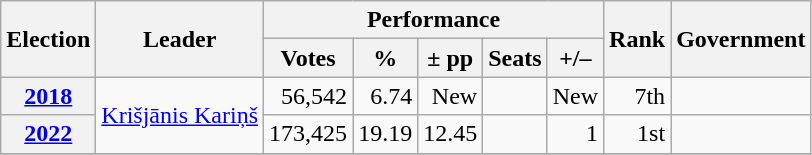<table class=wikitable style=text-align:right>
<tr>
<th rowspan=2>Election</th>
<th rowspan=2>Leader</th>
<th colspan=5>Performance</th>
<th rowspan=2>Rank</th>
<th rowspan=2>Government</th>
</tr>
<tr>
<th>Votes</th>
<th>%</th>
<th>± pp</th>
<th>Seats</th>
<th>+/–</th>
</tr>
<tr>
<th><a href='#'>2018</a></th>
<td align=left rowspan=2><a href='#'>Krišjānis Kariņš</a></td>
<td>56,542</td>
<td>6.74</td>
<td>New</td>
<td></td>
<td>New</td>
<td>7th</td>
<td></td>
</tr>
<tr>
<th><a href='#'>2022</a></th>
<td>173,425</td>
<td>19.19</td>
<td> 12.45</td>
<td></td>
<td> 1</td>
<td> 1st</td>
<td></td>
</tr>
<tr>
</tr>
</table>
